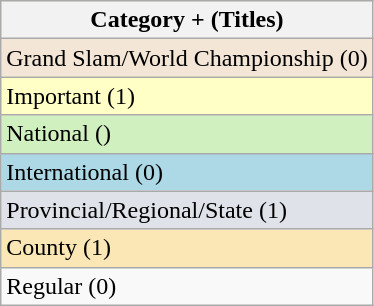<table class="wikitable" style="display:inline-table;">
<tr style="background:#ffc;">
<th>Category + (Titles)</th>
</tr>
<tr style="background:#f3e6d7">
<td>Grand Slam/World Championship (0)</td>
</tr>
<tr style="background:#ffffc6;">
<td>Important (1)</td>
</tr>
<tr style="background:#d0f0c0">
<td>National ()</td>
</tr>
<tr style="background:#add8e6">
<td>International (0)</td>
</tr>
<tr style="background:#dfe2e9">
<td>Provincial/Regional/State (1)</td>
</tr>
<tr style="background:#fae7b5">
<td>County (1)</td>
</tr>
<tr>
<td>Regular (0)</td>
</tr>
</table>
